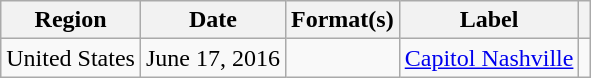<table class="wikitable">
<tr>
<th scope="col">Region</th>
<th scope="col">Date</th>
<th scope="col">Format(s)</th>
<th scope="col">Label</th>
<th scope="col"></th>
</tr>
<tr>
<td>United States</td>
<td>June 17, 2016</td>
<td></td>
<td><a href='#'>Capitol Nashville</a></td>
<td style="text-align:center;"></td>
</tr>
</table>
